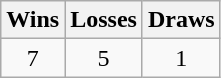<table class="wikitable">
<tr>
<th>Wins</th>
<th>Losses</th>
<th>Draws</th>
</tr>
<tr>
<td align="center">7</td>
<td align="center">5</td>
<td align="center">1</td>
</tr>
</table>
